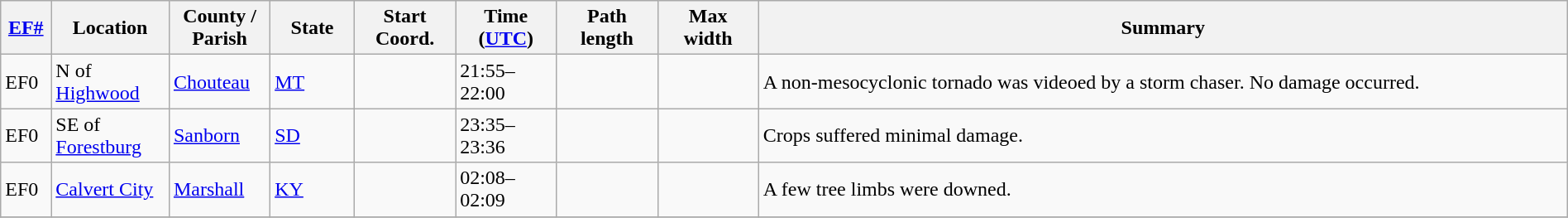<table class="wikitable sortable" style="width:100%;">
<tr>
<th scope="col"  style="width:3%; text-align:center;"><a href='#'>EF#</a></th>
<th scope="col"  style="width:7%; text-align:center;" class="unsortable">Location</th>
<th scope="col"  style="width:6%; text-align:center;" class="unsortable">County / Parish</th>
<th scope="col"  style="width:5%; text-align:center;">State</th>
<th scope="col"  style="width:6%; text-align:center;">Start Coord.</th>
<th scope="col"  style="width:6%; text-align:center;">Time (<a href='#'>UTC</a>)</th>
<th scope="col"  style="width:6%; text-align:center;">Path length</th>
<th scope="col"  style="width:6%; text-align:center;">Max width</th>
<th scope="col" class="unsortable" style="width:48%; text-align:center;">Summary</th>
</tr>
<tr>
<td bgcolor=>EF0</td>
<td>N of <a href='#'>Highwood</a></td>
<td><a href='#'>Chouteau</a></td>
<td><a href='#'>MT</a></td>
<td></td>
<td>21:55–22:00</td>
<td></td>
<td></td>
<td>A non-mesocyclonic tornado was videoed by a storm chaser. No damage occurred.</td>
</tr>
<tr>
<td bgcolor=>EF0</td>
<td>SE of <a href='#'>Forestburg</a></td>
<td><a href='#'>Sanborn</a></td>
<td><a href='#'>SD</a></td>
<td></td>
<td>23:35–23:36</td>
<td></td>
<td></td>
<td>Crops suffered minimal damage.</td>
</tr>
<tr>
<td bgcolor=>EF0</td>
<td><a href='#'>Calvert City</a></td>
<td><a href='#'>Marshall</a></td>
<td><a href='#'>KY</a></td>
<td></td>
<td>02:08–02:09</td>
<td></td>
<td></td>
<td>A few tree limbs were downed.</td>
</tr>
<tr>
</tr>
</table>
